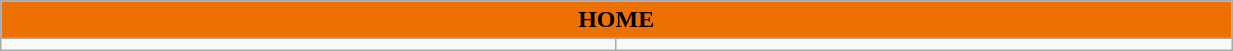<table class="wikitable collapsible collapsed" style="width:65%">
<tr>
<th colspan=7 ! style="color:black; background:#EE7001">HOME</th>
</tr>
<tr>
<td></td>
<td></td>
</tr>
</table>
